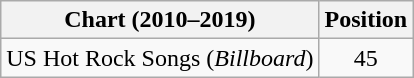<table class="wikitable">
<tr>
<th scope="col">Chart (2010–2019)</th>
<th scope="col">Position</th>
</tr>
<tr>
<td>US Hot Rock Songs (<em>Billboard</em>)</td>
<td style="text-align:center">45</td>
</tr>
</table>
